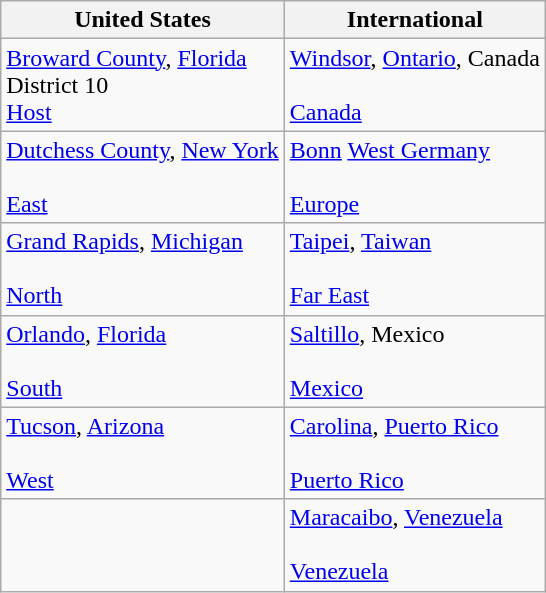<table class="wikitable">
<tr>
<th>United States</th>
<th>International</th>
</tr>
<tr>
<td> <a href='#'>Broward County</a>, <a href='#'>Florida</a><br>District 10<br><a href='#'>Host</a></td>
<td> <a href='#'>Windsor</a>, <a href='#'>Ontario</a>, Canada<br><br><a href='#'>Canada</a></td>
</tr>
<tr>
<td> <a href='#'>Dutchess County</a>, <a href='#'>New York</a><br><br><a href='#'>East</a></td>
<td> <a href='#'>Bonn</a> <a href='#'>West Germany</a><br><br><a href='#'>Europe</a></td>
</tr>
<tr>
<td> <a href='#'>Grand Rapids</a>, <a href='#'>Michigan</a><br><br><a href='#'>North</a></td>
<td> <a href='#'>Taipei</a>, <a href='#'>Taiwan</a><br><br><a href='#'>Far East</a></td>
</tr>
<tr>
<td> <a href='#'>Orlando</a>, <a href='#'>Florida</a><br><br><a href='#'>South</a></td>
<td> <a href='#'>Saltillo</a>, Mexico<br> <br><a href='#'>Mexico</a></td>
</tr>
<tr>
<td> <a href='#'>Tucson</a>, <a href='#'>Arizona</a><br><br><a href='#'>West</a></td>
<td> <a href='#'>Carolina</a>, <a href='#'>Puerto Rico</a><br> <br><a href='#'>Puerto Rico</a></td>
</tr>
<tr>
<td></td>
<td> <a href='#'>Maracaibo</a>, <a href='#'>Venezuela</a><br> <br><a href='#'>Venezuela</a></td>
</tr>
</table>
